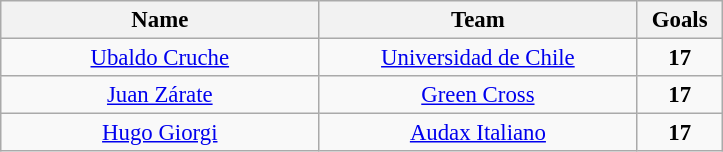<table class="wikitable" style="font-size:95%; text-align:center;">
<tr>
<th width="205">Name</th>
<th width="205">Team</th>
<th width="50">Goals</th>
</tr>
<tr>
<td> <a href='#'>Ubaldo Cruche</a></td>
<td><a href='#'>Universidad de Chile</a></td>
<td><strong>17</strong></td>
</tr>
<tr>
<td> <a href='#'>Juan Zárate</a></td>
<td><a href='#'>Green Cross</a></td>
<td><strong>17</strong></td>
</tr>
<tr>
<td> <a href='#'>Hugo Giorgi</a></td>
<td><a href='#'>Audax Italiano</a></td>
<td><strong>17</strong></td>
</tr>
</table>
